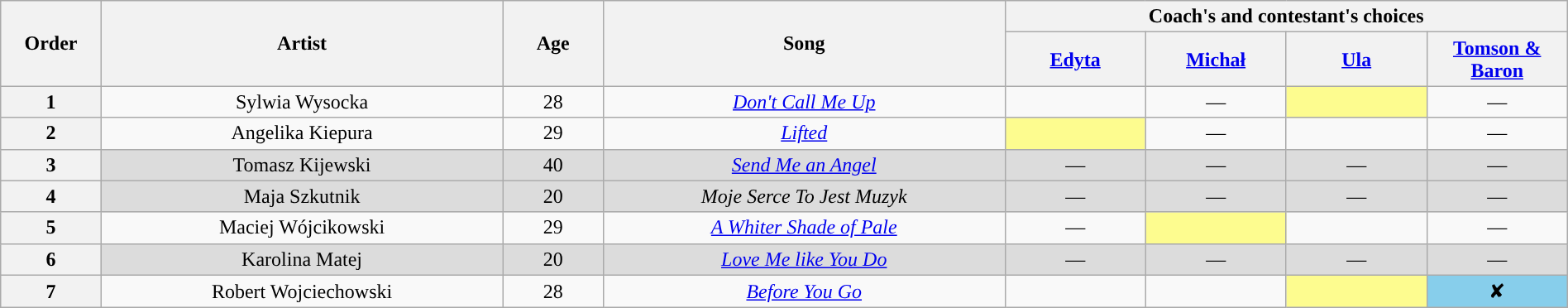<table class="wikitable" style="text-align:center; width:100%;">
<tr>
<th scope="col" rowspan="2" style="width:05%;">Order</th>
<th scope="col" rowspan="2" style="width:20%;">Artist</th>
<th scope="col" rowspan="2" style="width:05%;">Age</th>
<th scope="col" rowspan="2" style="width:20%;">Song</th>
<th scope="col" colspan="4" style="width:32%;">Coach's and contestant's choices</th>
</tr>
<tr>
<th style="width:07%;"><a href='#'>Edyta</a></th>
<th style="width:07%;"><a href='#'>Michał</a></th>
<th style="width:07%;"><a href='#'>Ula</a></th>
<th style="width:07%;"><a href='#'>Tomson & Baron</a></th>
</tr>
<tr>
<th>1</th>
<td>Sylwia Wysocka</td>
<td>28</td>
<td><em><a href='#'>Don't Call Me Up</a></em></td>
<td><strong></strong></td>
<td>—</td>
<td style="background:#fdfc8f;"><strong></strong></td>
<td>—</td>
</tr>
<tr>
<th>2</th>
<td>Angelika Kiepura</td>
<td>29</td>
<td><em><a href='#'>Lifted</a></em></td>
<td style="background:#fdfc8f;"><strong></strong></td>
<td>—</td>
<td><strong></strong></td>
<td>—</td>
</tr>
<tr>
<th>3</th>
<td style="background:#DCDCDC;">Tomasz Kijewski</td>
<td style="background:#DCDCDC;">40</td>
<td style="background:#DCDCDC;"><em><a href='#'>Send Me an Angel</a></em></td>
<td style="background:#DCDCDC;">—</td>
<td style="background:#DCDCDC;">—</td>
<td style="background:#DCDCDC;">—</td>
<td style="background:#DCDCDC;">—</td>
</tr>
<tr>
<th>4</th>
<td style="background:#DCDCDC;">Maja Szkutnik</td>
<td style="background:#DCDCDC;">20</td>
<td style="background:#DCDCDC;"><em>Moje Serce To Jest Muzyk</em></td>
<td style="background:#DCDCDC;">—</td>
<td style="background:#DCDCDC;">—</td>
<td style="background:#DCDCDC;">—</td>
<td style="background:#DCDCDC;">—</td>
</tr>
<tr>
<th>5</th>
<td>Maciej Wójcikowski</td>
<td>29</td>
<td><em><a href='#'>A Whiter Shade of Pale</a></em></td>
<td>—</td>
<td style="background:#fdfc8f;"><strong></strong></td>
<td><strong></strong></td>
<td>—</td>
</tr>
<tr>
<th>6</th>
<td style="background:#DCDCDC;">Karolina Matej</td>
<td style="background:#DCDCDC;">20</td>
<td style="background:#DCDCDC;"><em><a href='#'>Love Me like You Do</a></em></td>
<td style="background:#DCDCDC;">—</td>
<td style="background:#DCDCDC;">—</td>
<td style="background:#DCDCDC;">—</td>
<td style="background:#DCDCDC;">—</td>
</tr>
<tr>
<th>7</th>
<td>Robert Wojciechowski</td>
<td>28</td>
<td><em><a href='#'>Before You Go</a></em></td>
<td><strong></strong></td>
<td><strong></strong></td>
<td style="background:#fdfc8f;"><strong></strong></td>
<td style="background:#87ceeb;"> ✘ </td>
</tr>
</table>
